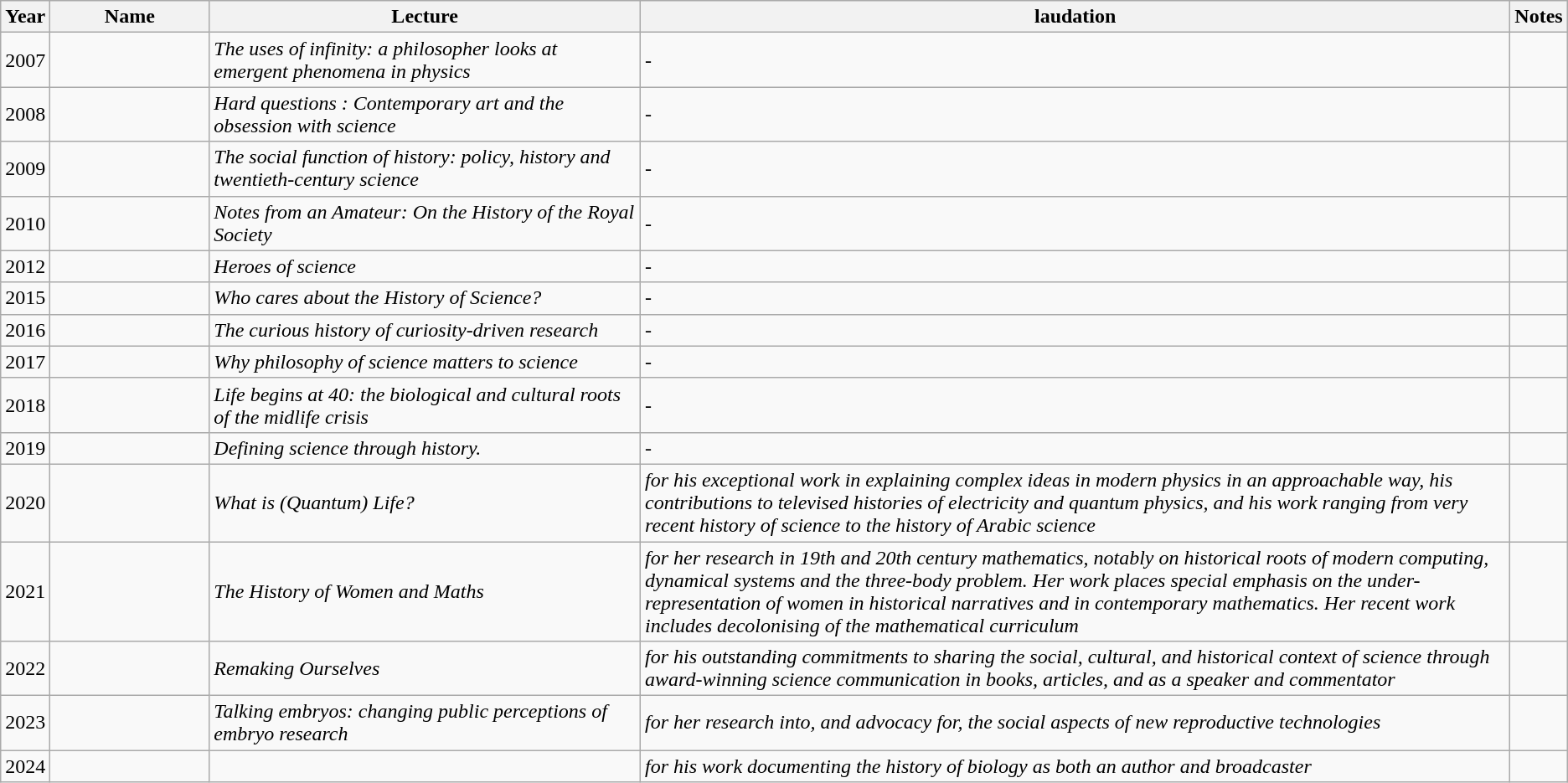<table class="wikitable sortable" border="1" style="align:left;">
<tr>
<th width="4">Year</th>
<th width="500">Name</th>
<th width="1500">Lecture</th>
<th width="3500">laudation</th>
<th width="1" class="unsortable">Notes</th>
</tr>
<tr>
<td>2007</td>
<td></td>
<td><em>The uses of infinity: a philosopher looks at emergent phenomena in physics</em></td>
<td>-</td>
<td align=center></td>
</tr>
<tr>
<td>2008</td>
<td></td>
<td><em>Hard questions : Contemporary art and the obsession with science</em></td>
<td>-</td>
<td align=center></td>
</tr>
<tr>
<td>2009</td>
<td></td>
<td><em>The social function of history: policy, history and twentieth-century science</em></td>
<td>-</td>
<td align=center></td>
</tr>
<tr>
<td>2010</td>
<td></td>
<td><em>Notes from an Amateur: On the History of the Royal Society</em></td>
<td>-</td>
<td align=center></td>
</tr>
<tr>
<td>2012</td>
<td></td>
<td><em>Heroes of science</em></td>
<td>-</td>
<td align=center></td>
</tr>
<tr>
<td>2015</td>
<td></td>
<td><em>Who cares about the History of Science?</em></td>
<td>-</td>
<td align=center></td>
</tr>
<tr>
<td>2016</td>
<td></td>
<td><em>The curious history of curiosity-driven research</em></td>
<td>-</td>
<td align=center></td>
</tr>
<tr>
<td>2017</td>
<td></td>
<td><em>Why philosophy of science matters to science</em></td>
<td>-</td>
<td align=center></td>
</tr>
<tr>
<td>2018</td>
<td></td>
<td><em>Life begins at 40: the biological and cultural roots of the midlife crisis</em></td>
<td>-</td>
<td align=center></td>
</tr>
<tr>
<td>2019</td>
<td></td>
<td><em>Defining science through history.</em></td>
<td>-</td>
<td align=center></td>
</tr>
<tr>
<td>2020</td>
<td></td>
<td><em>What is (Quantum) Life?</em></td>
<td><em>for his exceptional work in explaining complex ideas in modern physics in an approachable way, his contributions to televised histories of electricity and quantum physics, and his work ranging from very recent history of science to the history of Arabic science</em></td>
<td align=center></td>
</tr>
<tr>
<td>2021</td>
<td></td>
<td><em>The History of Women and Maths</em></td>
<td><em>for her research in 19th and 20th century mathematics, notably on historical roots of modern computing, dynamical systems and the three-body problem. Her work places special emphasis on the under-representation of women in historical narratives and in contemporary mathematics. Her recent work includes decolonising of the mathematical curriculum</em></td>
<td align=center></td>
</tr>
<tr>
<td>2022</td>
<td></td>
<td><em>Remaking Ourselves</em></td>
<td><em>for his outstanding commitments to sharing the social, cultural, and historical context of science through award-winning science communication in books, articles, and as a speaker and commentator</em></td>
<td align=center></td>
</tr>
<tr>
<td>2023</td>
<td></td>
<td><em>Talking embryos: changing public perceptions of embryo research</em></td>
<td><em>for her research into, and advocacy for, the social aspects of new reproductive technologies</em></td>
<td align=center></td>
</tr>
<tr>
<td>2024</td>
<td></td>
<td></td>
<td><em>for his work documenting the history of biology as both an author and broadcaster</em></td>
<td align=center></td>
</tr>
</table>
